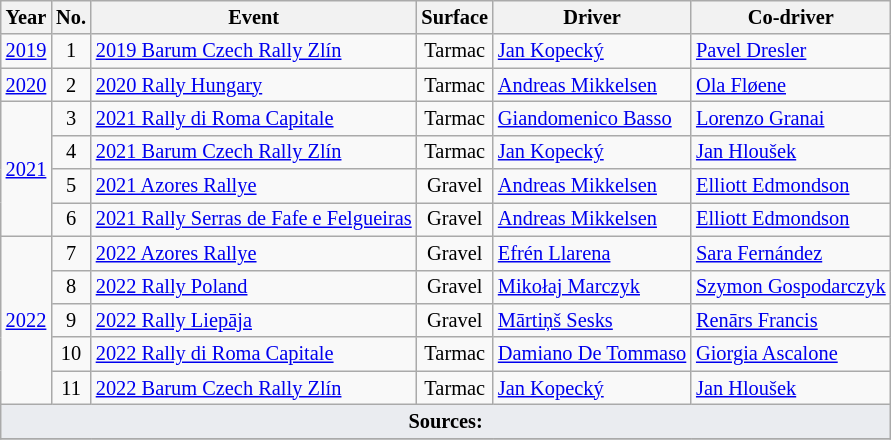<table class="wikitable" style="font-size: 85%; ">
<tr>
<th>Year</th>
<th>No.</th>
<th>Event</th>
<th>Surface</th>
<th>Driver</th>
<th>Co-driver</th>
</tr>
<tr>
<td align="center" rowspan="1"><a href='#'>2019</a></td>
<td align="center">1</td>
<td> <a href='#'>2019 Barum Czech Rally Zlín</a></td>
<td align="center">Tarmac</td>
<td> <a href='#'>Jan Kopecký</a></td>
<td> <a href='#'>Pavel Dresler</a></td>
</tr>
<tr>
<td align="center" rowspan="1"><a href='#'>2020</a></td>
<td align="center">2</td>
<td> <a href='#'>2020 Rally Hungary</a></td>
<td align="center">Tarmac</td>
<td> <a href='#'>Andreas Mikkelsen</a></td>
<td> <a href='#'>Ola Fløene</a></td>
</tr>
<tr>
<td align="center" rowspan="4"><a href='#'>2021</a></td>
<td align="center">3</td>
<td> <a href='#'>2021 Rally di Roma Capitale</a></td>
<td align="center">Tarmac</td>
<td> <a href='#'>Giandomenico Basso</a></td>
<td> <a href='#'>Lorenzo Granai</a></td>
</tr>
<tr>
<td align="center">4</td>
<td> <a href='#'>2021 Barum Czech Rally Zlín</a></td>
<td align="center">Tarmac</td>
<td> <a href='#'>Jan Kopecký</a></td>
<td> <a href='#'>Jan Hloušek</a></td>
</tr>
<tr>
<td align="center">5</td>
<td> <a href='#'>2021 Azores Rallye</a></td>
<td align="center">Gravel</td>
<td> <a href='#'>Andreas Mikkelsen</a></td>
<td> <a href='#'>Elliott Edmondson</a></td>
</tr>
<tr>
<td align="center">6</td>
<td> <a href='#'>2021 Rally Serras de Fafe e Felgueiras</a></td>
<td align="center">Gravel</td>
<td> <a href='#'>Andreas Mikkelsen</a></td>
<td> <a href='#'>Elliott Edmondson</a></td>
</tr>
<tr>
<td align="center" rowspan="5"><a href='#'>2022</a></td>
<td align="center">7</td>
<td> <a href='#'>2022 Azores Rallye</a></td>
<td align="center">Gravel</td>
<td> <a href='#'>Efrén Llarena</a></td>
<td> <a href='#'>Sara Fernández</a></td>
</tr>
<tr>
<td align="center">8</td>
<td> <a href='#'>2022 Rally Poland</a></td>
<td align="center">Gravel</td>
<td> <a href='#'>Mikołaj Marczyk</a></td>
<td> <a href='#'>Szymon Gospodarczyk</a></td>
</tr>
<tr>
<td align="center">9</td>
<td> <a href='#'>2022 Rally Liepāja</a></td>
<td align="center">Gravel</td>
<td> <a href='#'>Mārtiņš Sesks</a></td>
<td> <a href='#'>Renārs Francis</a></td>
</tr>
<tr>
<td align="center">10</td>
<td> <a href='#'>2022 Rally di Roma Capitale</a></td>
<td align="center">Tarmac</td>
<td> <a href='#'>Damiano De Tommaso</a></td>
<td> <a href='#'>Giorgia Ascalone</a></td>
</tr>
<tr>
<td align="center">11</td>
<td> <a href='#'>2022 Barum Czech Rally Zlín</a></td>
<td align="center">Tarmac</td>
<td> <a href='#'>Jan Kopecký</a></td>
<td> <a href='#'>Jan Hloušek</a></td>
</tr>
<tr>
<td colspan="6" style="background-color:#EAECF0;text-align:center"><strong>Sources:</strong></td>
</tr>
<tr>
</tr>
</table>
